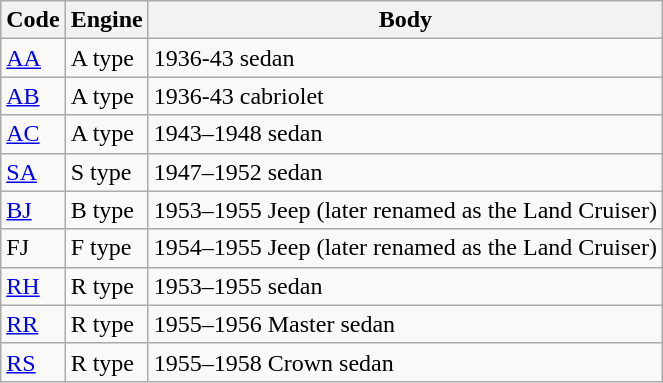<table class="wikitable">
<tr>
<th>Code</th>
<th>Engine</th>
<th>Body</th>
</tr>
<tr>
<td><a href='#'>AA</a></td>
<td>A type</td>
<td>1936-43 sedan</td>
</tr>
<tr>
<td><a href='#'>AB</a></td>
<td>A type</td>
<td>1936-43 cabriolet</td>
</tr>
<tr>
<td><a href='#'>AC</a></td>
<td>A type</td>
<td>1943–1948 sedan</td>
</tr>
<tr>
<td><a href='#'>SA</a></td>
<td>S type</td>
<td>1947–1952 sedan</td>
</tr>
<tr>
<td><a href='#'>BJ</a></td>
<td>B type</td>
<td>1953–1955 Jeep (later renamed as the Land Cruiser)</td>
</tr>
<tr>
<td>FJ</td>
<td>F type</td>
<td>1954–1955 Jeep (later renamed as the Land Cruiser)</td>
</tr>
<tr>
<td><a href='#'>RH</a></td>
<td>R type</td>
<td>1953–1955 sedan</td>
</tr>
<tr>
<td><a href='#'>RR</a></td>
<td>R type</td>
<td>1955–1956 Master sedan</td>
</tr>
<tr>
<td><a href='#'>RS</a></td>
<td>R type</td>
<td>1955–1958 Crown sedan</td>
</tr>
</table>
